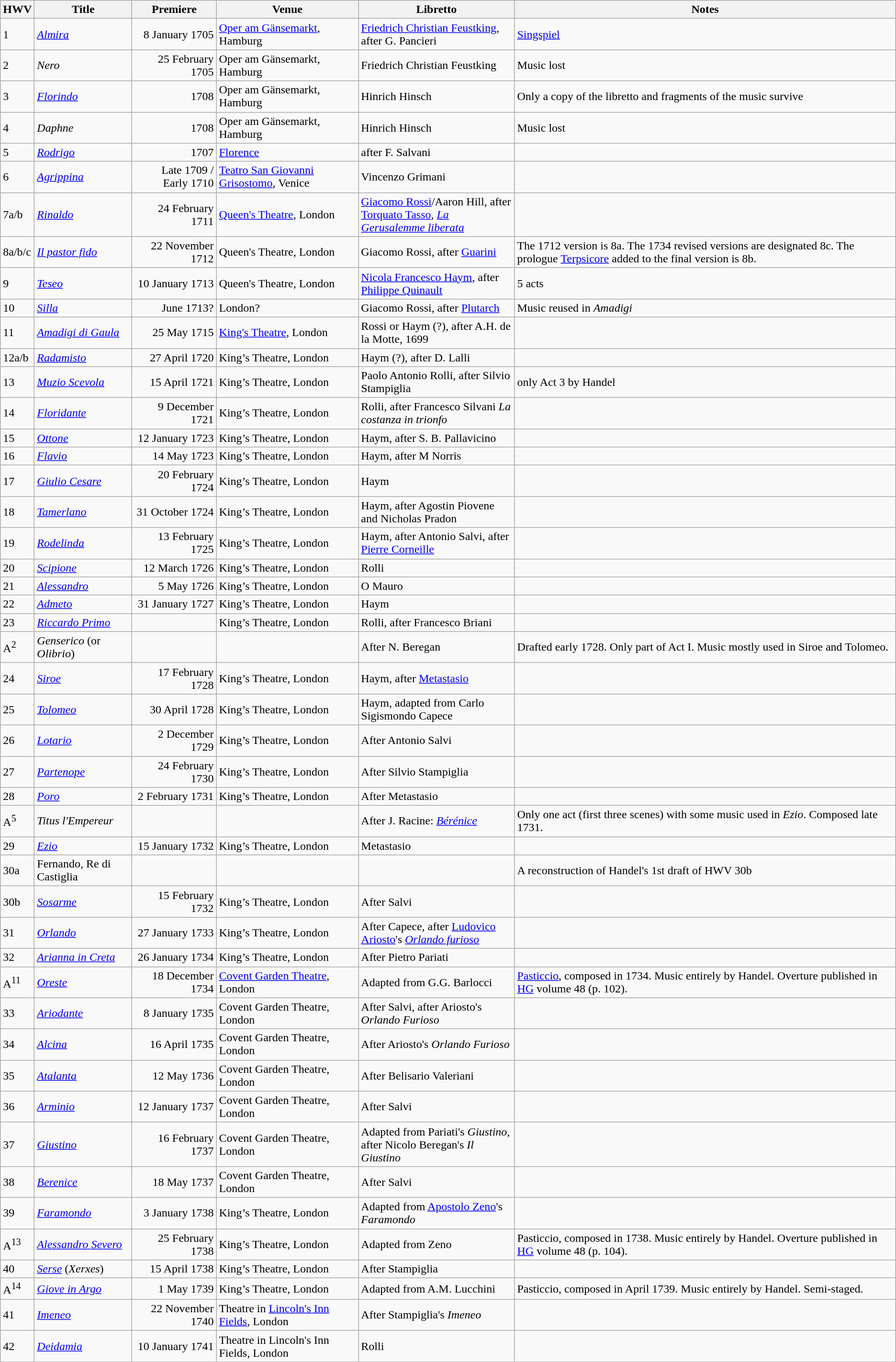<table class="wikitable sortable">
<tr>
<th>HWV</th>
<th>Title</th>
<th width="110px">Premiere</th>
<th>Venue</th>
<th width="210px">Libretto</th>
<th class="unsortable">Notes</th>
</tr>
<tr>
<td>1</td>
<td><em><a href='#'>Almira</a></em></td>
<td align="right">8 January 1705</td>
<td><a href='#'>Oper am Gänsemarkt</a>, Hamburg</td>
<td><a href='#'>Friedrich Christian Feustking</a>, after G. Pancieri</td>
<td><a href='#'>Singspiel</a></td>
</tr>
<tr>
<td>2</td>
<td><em>Nero</em></td>
<td align="right">25 February 1705</td>
<td>Oper am Gänsemarkt, Hamburg</td>
<td>Friedrich Christian Feustking</td>
<td>Music lost</td>
</tr>
<tr>
<td>3</td>
<td><em><a href='#'>Florindo</a></em></td>
<td align="right">1708</td>
<td>Oper am Gänsemarkt, Hamburg</td>
<td>Hinrich Hinsch</td>
<td>Only a copy of the libretto and fragments of the music survive</td>
</tr>
<tr>
<td>4</td>
<td><em>Daphne</em></td>
<td align="right">1708</td>
<td>Oper am Gänsemarkt, Hamburg</td>
<td>Hinrich Hinsch</td>
<td>Music lost</td>
</tr>
<tr>
<td>5</td>
<td><em><a href='#'>Rodrigo</a></em></td>
<td align="right">1707</td>
<td><a href='#'>Florence</a></td>
<td>after F. Salvani</td>
<td></td>
</tr>
<tr>
<td>6</td>
<td><em><a href='#'>Agrippina</a></em></td>
<td align="right">Late 1709 / Early 1710</td>
<td><a href='#'>Teatro San Giovanni Grisostomo</a>, Venice</td>
<td>Vincenzo Grimani</td>
<td></td>
</tr>
<tr>
<td>7a/b</td>
<td><em><a href='#'>Rinaldo</a></em></td>
<td align="right">24 February 1711</td>
<td><a href='#'>Queen's Theatre</a>, London</td>
<td><a href='#'>Giacomo Rossi</a>/Aaron Hill, after <a href='#'>Torquato Tasso</a>, <em><a href='#'>La Gerusalemme liberata</a></em></td>
<td></td>
</tr>
<tr>
<td>8a/b/c</td>
<td><em><a href='#'>Il pastor fido</a></em></td>
<td align="right">22 November 1712</td>
<td>Queen's Theatre, London</td>
<td>Giacomo Rossi, after <a href='#'>Guarini</a></td>
<td>The 1712 version is 8a. The 1734 revised versions are designated 8c. The prologue <a href='#'>Terpsicore</a> added to the final version is 8b.</td>
</tr>
<tr>
<td>9</td>
<td><em><a href='#'>Teseo</a></em></td>
<td align="right">10 January 1713</td>
<td>Queen's Theatre, London</td>
<td><a href='#'>Nicola Francesco Haym</a>, after <a href='#'>Philippe Quinault</a></td>
<td>5 acts</td>
</tr>
<tr>
<td>10</td>
<td><em><a href='#'>Silla</a></em></td>
<td align="right">June 1713?</td>
<td>London?</td>
<td>Giacomo Rossi, after <a href='#'>Plutarch</a></td>
<td>Music reused in <em>Amadigi</em></td>
</tr>
<tr>
<td>11</td>
<td><em><a href='#'>Amadigi di Gaula</a></em></td>
<td align="right">25 May 1715</td>
<td><a href='#'>King's Theatre</a>, London</td>
<td>Rossi or Haym (?), after A.H. de la Motte, 1699</td>
<td></td>
</tr>
<tr>
<td>12a/b</td>
<td><em><a href='#'>Radamisto</a></em></td>
<td align="right">27 April 1720</td>
<td>King’s Theatre, London</td>
<td>Haym (?), after D. Lalli</td>
<td></td>
</tr>
<tr>
<td>13</td>
<td><em><a href='#'>Muzio Scevola</a></em></td>
<td align="right">15 April 1721</td>
<td>King’s Theatre, London</td>
<td>Paolo Antonio Rolli, after Silvio Stampiglia</td>
<td>only Act 3 by Handel</td>
</tr>
<tr>
<td>14</td>
<td><em><a href='#'>Floridante</a></em></td>
<td align="right">9 December 1721</td>
<td>King’s Theatre, London</td>
<td>Rolli, after Francesco Silvani <em>La costanza in trionfo</em></td>
<td></td>
</tr>
<tr>
<td>15</td>
<td><em><a href='#'>Ottone</a></em></td>
<td align="right">12 January 1723</td>
<td>King’s Theatre, London</td>
<td>Haym, after S. B. Pallavicino</td>
<td></td>
</tr>
<tr>
<td>16</td>
<td><em><a href='#'>Flavio</a></em></td>
<td align="right">14 May 1723</td>
<td>King’s Theatre, London</td>
<td>Haym, after M Norris</td>
<td></td>
</tr>
<tr>
<td>17</td>
<td><em><a href='#'>Giulio Cesare</a></em></td>
<td align="right">20 February 1724</td>
<td>King’s Theatre, London</td>
<td>Haym</td>
<td></td>
</tr>
<tr>
<td>18</td>
<td><em><a href='#'>Tamerlano</a></em></td>
<td align="right">31 October 1724</td>
<td>King’s Theatre, London</td>
<td>Haym, after Agostin Piovene and Nicholas Pradon</td>
<td></td>
</tr>
<tr>
<td>19</td>
<td><em><a href='#'>Rodelinda</a></em></td>
<td align="right">13 February 1725</td>
<td>King’s Theatre, London</td>
<td>Haym, after Antonio Salvi, after <a href='#'>Pierre Corneille</a></td>
<td></td>
</tr>
<tr>
<td>20</td>
<td><em><a href='#'>Scipione</a></em></td>
<td align="right">12 March 1726</td>
<td>King’s Theatre, London</td>
<td>Rolli</td>
<td></td>
</tr>
<tr>
<td>21</td>
<td><em><a href='#'>Alessandro</a></em></td>
<td align="right">5 May 1726</td>
<td>King’s Theatre, London</td>
<td>O Mauro</td>
<td></td>
</tr>
<tr>
<td>22</td>
<td><em><a href='#'>Admeto</a></em></td>
<td align="right">31 January 1727</td>
<td>King’s Theatre, London</td>
<td>Haym</td>
<td></td>
</tr>
<tr>
<td>23</td>
<td><em><a href='#'>Riccardo Primo</a></em></td>
<td align="right"></td>
<td>King’s Theatre, London</td>
<td>Rolli, after Francesco Briani</td>
<td></td>
</tr>
<tr>
<td>A<sup>2</sup></td>
<td><em>Genserico</em> (or <em>Olibrio</em>)</td>
<td align="right"></td>
<td></td>
<td>After N. Beregan</td>
<td>Drafted early 1728. Only part of Act I. Music mostly used in Siroe and Tolomeo.</td>
</tr>
<tr>
<td>24</td>
<td><em><a href='#'>Siroe</a></em></td>
<td align="right">17 February 1728</td>
<td>King’s Theatre, London</td>
<td>Haym, after <a href='#'>Metastasio</a></td>
<td></td>
</tr>
<tr>
<td>25</td>
<td><em><a href='#'>Tolomeo</a></em></td>
<td align="right">30 April 1728</td>
<td>King’s Theatre, London</td>
<td>Haym, adapted from Carlo Sigismondo Capece</td>
<td></td>
</tr>
<tr>
<td>26</td>
<td><em><a href='#'>Lotario</a></em></td>
<td align="right">2 December 1729</td>
<td>King’s Theatre, London</td>
<td>After Antonio Salvi</td>
<td></td>
</tr>
<tr>
<td>27</td>
<td><em><a href='#'>Partenope</a></em></td>
<td align="right">24 February 1730</td>
<td>King’s Theatre, London</td>
<td>After Silvio Stampiglia</td>
<td></td>
</tr>
<tr>
<td>28</td>
<td><em><a href='#'>Poro</a></em></td>
<td align="right">2 February 1731</td>
<td>King’s Theatre, London</td>
<td>After Metastasio</td>
<td></td>
</tr>
<tr>
<td>A<sup>5</sup></td>
<td><em>Titus l'Empereur</em></td>
<td align="right"></td>
<td></td>
<td>After J. Racine: <em><a href='#'>Bérénice</a></em></td>
<td>Only one act (first three scenes) with some music used in <em>Ezio</em>. Composed late 1731.</td>
</tr>
<tr>
<td>29</td>
<td><em><a href='#'>Ezio</a></em></td>
<td align="right">15 January 1732</td>
<td>King’s Theatre, London</td>
<td>Metastasio</td>
<td></td>
</tr>
<tr>
<td>30a</td>
<td>Fernando, Re di Castiglia</td>
<td align="right"></td>
<td></td>
<td></td>
<td>A reconstruction of Handel's 1st draft of HWV 30b</td>
</tr>
<tr>
<td>30b</td>
<td><em><a href='#'>Sosarme</a></em></td>
<td align="right">15 February 1732</td>
<td>King’s Theatre, London</td>
<td>After Salvi</td>
<td></td>
</tr>
<tr>
<td>31</td>
<td><em><a href='#'>Orlando</a></em></td>
<td align="right">27 January 1733</td>
<td>King’s Theatre, London</td>
<td>After Capece, after <a href='#'>Ludovico Ariosto</a>'s <em><a href='#'>Orlando furioso</a></em></td>
<td></td>
</tr>
<tr>
<td>32</td>
<td><em><a href='#'>Arianna in Creta</a></em></td>
<td align="right">26 January 1734</td>
<td>King’s Theatre, London</td>
<td>After Pietro Pariati</td>
<td></td>
</tr>
<tr>
<td>A<sup>11</sup></td>
<td><em><a href='#'>Oreste</a></em></td>
<td align="right">18 December 1734</td>
<td><a href='#'>Covent Garden Theatre</a>, London</td>
<td>Adapted from G.G. Barlocci</td>
<td><a href='#'>Pasticcio</a>, composed in 1734. Music entirely by Handel. Overture published in <a href='#'>HG</a> volume 48 (p. 102).</td>
</tr>
<tr>
<td>33</td>
<td><em><a href='#'>Ariodante</a></em></td>
<td align="right">8 January 1735</td>
<td>Covent Garden Theatre, London</td>
<td>After Salvi, after Ariosto's <em>Orlando Furioso</em></td>
<td></td>
</tr>
<tr>
<td>34</td>
<td><em><a href='#'>Alcina</a></em></td>
<td align="right">16 April 1735</td>
<td>Covent Garden Theatre, London</td>
<td>After Ariosto's <em>Orlando Furioso</em></td>
<td></td>
</tr>
<tr>
<td>35</td>
<td><em><a href='#'>Atalanta</a></em></td>
<td align="right">12 May 1736</td>
<td>Covent Garden Theatre, London</td>
<td>After Belisario Valeriani</td>
<td></td>
</tr>
<tr>
<td>36</td>
<td><em><a href='#'>Arminio</a></em></td>
<td align="right">12 January 1737</td>
<td>Covent Garden Theatre, London</td>
<td>After Salvi</td>
<td></td>
</tr>
<tr>
<td>37</td>
<td><em><a href='#'>Giustino</a></em></td>
<td align="right">16 February 1737</td>
<td>Covent Garden Theatre, London</td>
<td>Adapted from Pariati's <em>Giustino</em>, after Nicolo Beregan's <em>Il Giustino</em></td>
<td></td>
</tr>
<tr>
<td>38</td>
<td><em><a href='#'>Berenice</a></em></td>
<td align="right">18 May 1737</td>
<td>Covent Garden Theatre, London</td>
<td>After Salvi</td>
<td></td>
</tr>
<tr>
<td>39</td>
<td><em><a href='#'>Faramondo</a></em></td>
<td align="right">3 January 1738</td>
<td>King’s Theatre, London</td>
<td>Adapted from <a href='#'>Apostolo Zeno</a>'s <em>Faramondo</em></td>
<td></td>
</tr>
<tr>
<td>A<sup>13</sup></td>
<td><em><a href='#'>Alessandro Severo</a></em></td>
<td align="right">25 February 1738</td>
<td>King’s Theatre, London</td>
<td>Adapted from Zeno</td>
<td>Pasticcio, composed in 1738. Music entirely by Handel. Overture published in <a href='#'>HG</a> volume 48 (p. 104).</td>
</tr>
<tr>
<td>40</td>
<td><em><a href='#'>Serse</a></em> (<em>Xerxes</em>)</td>
<td align="right">15 April 1738</td>
<td>King’s Theatre, London</td>
<td>After Stampiglia</td>
<td></td>
</tr>
<tr>
<td>A<sup>14</sup></td>
<td><em><a href='#'>Giove in Argo</a></em></td>
<td align="right">1 May 1739</td>
<td>King’s Theatre, London</td>
<td>Adapted from A.M. Lucchini</td>
<td>Pasticcio, composed in April 1739. Music entirely by Handel. Semi-staged.</td>
</tr>
<tr>
<td>41</td>
<td><em><a href='#'>Imeneo</a></em></td>
<td align="right">22 November 1740</td>
<td>Theatre in <a href='#'>Lincoln's Inn Fields</a>, London</td>
<td>After Stampiglia's <em>Imeneo</em></td>
<td></td>
</tr>
<tr>
<td>42</td>
<td><em><a href='#'>Deidamia</a></em></td>
<td align="right">10 January 1741</td>
<td>Theatre in Lincoln's Inn Fields, London</td>
<td>Rolli</td>
<td></td>
</tr>
</table>
